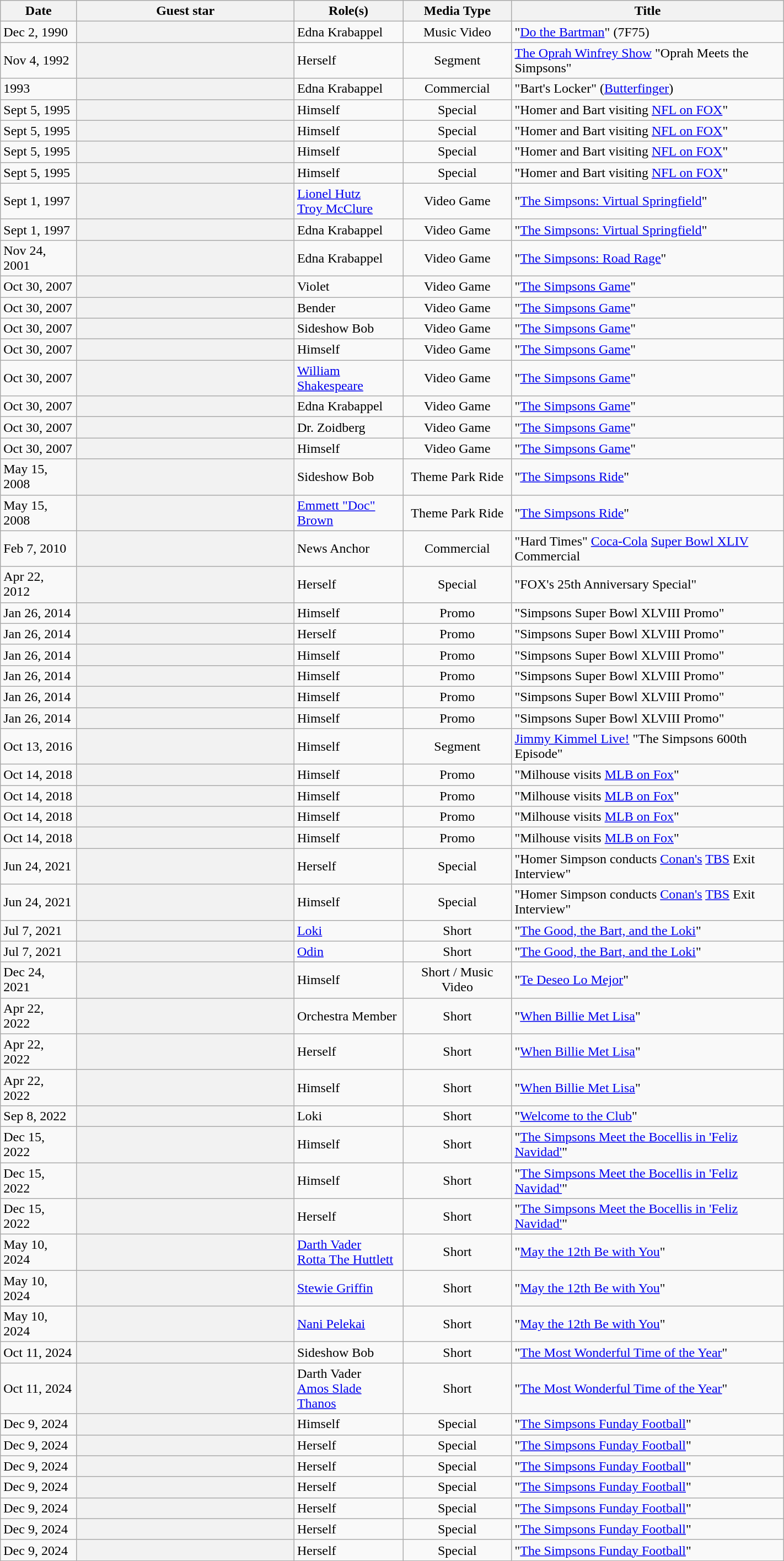<table class="sortable wikitable plainrowheaders" style="width: 75%">
<tr>
<th "width:10px" scope="col" style="width:7%;">Date</th>
<th scope="col" style="width:20%;">Guest star</th>
<th scope="col" style="width:10%;">Role(s)</th>
<th scope="col" style="width:10%;" class="unsortable">Media Type</th>
<th scope="col" style="width:25%;" class="unsortable">Title</th>
</tr>
<tr>
<td>Dec 2, 1990</td>
<th scope="row"></th>
<td>Edna Krabappel</td>
<td align=center>Music Video</td>
<td>"<a href='#'>Do the Bartman</a>" (7F75)</td>
</tr>
<tr>
<td>Nov 4, 1992</td>
<th scope="row"></th>
<td>Herself</td>
<td align=center>Segment</td>
<td><a href='#'>The Oprah Winfrey Show</a> "Oprah Meets the Simpsons"</td>
</tr>
<tr>
<td>1993</td>
<th scope="row"></th>
<td>Edna Krabappel</td>
<td align=center>Commercial</td>
<td>"Bart's Locker" (<a href='#'>Butterfinger</a>)</td>
</tr>
<tr>
<td>Sept 5, 1995</td>
<th scope="row"></th>
<td>Himself</td>
<td align=center>Special</td>
<td>"Homer and Bart visiting <a href='#'>NFL on FOX</a>"</td>
</tr>
<tr>
<td>Sept 5, 1995</td>
<th scope="row"></th>
<td>Himself</td>
<td align=center>Special</td>
<td>"Homer and Bart visiting <a href='#'>NFL on FOX</a>"</td>
</tr>
<tr>
<td>Sept 5, 1995</td>
<th scope="row"></th>
<td>Himself</td>
<td align=center>Special</td>
<td>"Homer and Bart visiting <a href='#'>NFL on FOX</a>"</td>
</tr>
<tr>
<td>Sept 5, 1995</td>
<th scope="row"></th>
<td>Himself</td>
<td align=center>Special</td>
<td>"Homer and Bart visiting <a href='#'>NFL on FOX</a>"</td>
</tr>
<tr>
<td>Sept 1, 1997</td>
<th scope="row"></th>
<td><a href='#'>Lionel Hutz</a><br><a href='#'>Troy McClure</a></td>
<td align=center>Video Game</td>
<td>"<a href='#'>The Simpsons: Virtual Springfield</a>"</td>
</tr>
<tr>
<td>Sept 1, 1997</td>
<th scope="row"></th>
<td>Edna Krabappel</td>
<td align=center>Video Game</td>
<td>"<a href='#'>The Simpsons: Virtual Springfield</a>"</td>
</tr>
<tr>
<td>Nov 24, 2001</td>
<th scope="row"></th>
<td>Edna Krabappel</td>
<td align=center>Video Game</td>
<td>"<a href='#'>The Simpsons: Road Rage</a>"</td>
</tr>
<tr>
<td>Oct 30, 2007</td>
<th scope="row"></th>
<td>Violet</td>
<td align=center>Video Game</td>
<td>"<a href='#'>The Simpsons Game</a>"</td>
</tr>
<tr>
<td>Oct 30, 2007</td>
<th scope="row"></th>
<td>Bender</td>
<td align=center>Video Game</td>
<td>"<a href='#'>The Simpsons Game</a>"</td>
</tr>
<tr>
<td>Oct 30, 2007</td>
<th scope="row"></th>
<td>Sideshow Bob</td>
<td align=center>Video Game</td>
<td>"<a href='#'>The Simpsons Game</a>"</td>
</tr>
<tr>
<td>Oct 30, 2007</td>
<th scope="row"></th>
<td>Himself</td>
<td align=center>Video Game</td>
<td>"<a href='#'>The Simpsons Game</a>"</td>
</tr>
<tr>
<td>Oct 30, 2007</td>
<th scope="row"></th>
<td><a href='#'>William Shakespeare</a></td>
<td align=center>Video Game</td>
<td>"<a href='#'>The Simpsons Game</a>"</td>
</tr>
<tr>
<td>Oct 30, 2007</td>
<th scope="row"></th>
<td>Edna Krabappel</td>
<td align=center>Video Game</td>
<td>"<a href='#'>The Simpsons Game</a>"</td>
</tr>
<tr>
<td>Oct 30, 2007</td>
<th scope="row"></th>
<td>Dr. Zoidberg</td>
<td align=center>Video Game</td>
<td>"<a href='#'>The Simpsons Game</a>"</td>
</tr>
<tr>
<td>Oct 30, 2007</td>
<th scope="row"></th>
<td>Himself</td>
<td align=center>Video Game</td>
<td>"<a href='#'>The Simpsons Game</a>"</td>
</tr>
<tr>
<td>May 15, 2008</td>
<th scope="row"></th>
<td>Sideshow Bob</td>
<td align=center>Theme Park Ride</td>
<td>"<a href='#'>The Simpsons Ride</a>"</td>
</tr>
<tr>
<td>May 15, 2008</td>
<th scope="row"></th>
<td><a href='#'>Emmett "Doc" Brown</a></td>
<td align=center>Theme Park Ride</td>
<td>"<a href='#'>The Simpsons Ride</a>"</td>
</tr>
<tr>
<td>Feb 7, 2010</td>
<th scope="row"></th>
<td>News Anchor</td>
<td align=center>Commercial</td>
<td>"Hard Times" <a href='#'>Coca-Cola</a> <a href='#'>Super Bowl XLIV</a> Commercial</td>
</tr>
<tr>
<td>Apr 22, 2012</td>
<th scope="row"></th>
<td>Herself</td>
<td align=center>Special</td>
<td>"FOX's 25th Anniversary Special"</td>
</tr>
<tr>
<td>Jan 26, 2014</td>
<th scope="row"></th>
<td>Himself</td>
<td align=center>Promo</td>
<td>"Simpsons Super Bowl XLVIII Promo"</td>
</tr>
<tr>
<td>Jan 26, 2014</td>
<th scope="row"></th>
<td>Herself</td>
<td align=center>Promo</td>
<td>"Simpsons Super Bowl XLVIII Promo"</td>
</tr>
<tr>
<td>Jan 26, 2014</td>
<th scope="row"></th>
<td>Himself</td>
<td align=center>Promo</td>
<td>"Simpsons Super Bowl XLVIII Promo"</td>
</tr>
<tr>
<td>Jan 26, 2014</td>
<th scope="row"></th>
<td>Himself</td>
<td align=center>Promo</td>
<td>"Simpsons Super Bowl XLVIII Promo"</td>
</tr>
<tr>
<td>Jan 26, 2014</td>
<th scope="row"></th>
<td>Himself</td>
<td align=center>Promo</td>
<td>"Simpsons Super Bowl XLVIII Promo"</td>
</tr>
<tr>
<td>Jan 26, 2014</td>
<th scope="row"></th>
<td>Himself</td>
<td align=center>Promo</td>
<td>"Simpsons Super Bowl XLVIII Promo"</td>
</tr>
<tr>
<td>Oct 13, 2016</td>
<th scope="row"></th>
<td>Himself</td>
<td align=center>Segment</td>
<td><a href='#'>Jimmy Kimmel Live!</a> "The Simpsons 600th Episode"</td>
</tr>
<tr>
<td>Oct 14, 2018</td>
<th scope="row"></th>
<td>Himself</td>
<td align=center>Promo</td>
<td>"Milhouse visits <a href='#'>MLB on Fox</a>"</td>
</tr>
<tr>
<td>Oct 14, 2018</td>
<th scope="row"></th>
<td>Himself</td>
<td align=center>Promo</td>
<td>"Milhouse visits <a href='#'>MLB on Fox</a>"</td>
</tr>
<tr>
<td>Oct 14, 2018</td>
<th scope="row"></th>
<td>Himself</td>
<td align=center>Promo</td>
<td>"Milhouse visits <a href='#'>MLB on Fox</a>"</td>
</tr>
<tr>
<td>Oct 14, 2018</td>
<th scope="row"></th>
<td>Himself</td>
<td align=center>Promo</td>
<td>"Milhouse visits <a href='#'>MLB on Fox</a>"</td>
</tr>
<tr>
<td>Jun 24, 2021</td>
<th scope="row"></th>
<td>Herself</td>
<td align=center>Special</td>
<td>"Homer Simpson conducts <a href='#'>Conan's</a> <a href='#'>TBS</a> Exit Interview"</td>
</tr>
<tr>
<td>Jun 24, 2021</td>
<th scope="row"></th>
<td>Himself</td>
<td align=center>Special</td>
<td>"Homer Simpson conducts <a href='#'>Conan's</a> <a href='#'>TBS</a> Exit Interview"</td>
</tr>
<tr>
<td>Jul 7, 2021</td>
<th scope="row"></th>
<td><a href='#'>Loki</a></td>
<td align=center>Short</td>
<td>"<a href='#'>The Good, the Bart, and the Loki</a>"</td>
</tr>
<tr>
<td>Jul 7, 2021</td>
<th scope="row"></th>
<td><a href='#'>Odin</a></td>
<td align=center>Short</td>
<td>"<a href='#'>The Good, the Bart, and the Loki</a>"</td>
</tr>
<tr>
<td>Dec 24, 2021</td>
<th scope="row"></th>
<td>Himself</td>
<td align=center>Short / Music Video</td>
<td>"<a href='#'>Te Deseo Lo Mejor</a>"</td>
</tr>
<tr>
<td>Apr 22, 2022</td>
<th scope="row"></th>
<td>Orchestra Member</td>
<td align=center>Short</td>
<td>"<a href='#'>When Billie Met Lisa</a>"</td>
</tr>
<tr>
<td>Apr 22, 2022</td>
<th scope="row"></th>
<td>Herself</td>
<td align=center>Short</td>
<td>"<a href='#'>When Billie Met Lisa</a>"</td>
</tr>
<tr>
<td>Apr 22, 2022</td>
<th scope="row"></th>
<td>Himself</td>
<td align=center>Short</td>
<td>"<a href='#'>When Billie Met Lisa</a>"</td>
</tr>
<tr>
<td>Sep 8, 2022</td>
<th scope="row"></th>
<td>Loki</td>
<td align=center>Short</td>
<td>"<a href='#'>Welcome to the Club</a>"</td>
</tr>
<tr>
<td>Dec 15, 2022</td>
<th scope="row"></th>
<td>Himself</td>
<td align=center>Short</td>
<td>"<a href='#'>The Simpsons Meet the Bocellis in 'Feliz Navidad'</a>"</td>
</tr>
<tr>
<td>Dec 15, 2022</td>
<th scope="row"></th>
<td>Himself</td>
<td align=center>Short</td>
<td>"<a href='#'>The Simpsons Meet the Bocellis in 'Feliz Navidad'</a>"</td>
</tr>
<tr>
<td>Dec 15, 2022</td>
<th scope="row"></th>
<td>Herself</td>
<td align=center>Short</td>
<td>"<a href='#'>The Simpsons Meet the Bocellis in 'Feliz Navidad'</a>"</td>
</tr>
<tr>
<td>May 10, 2024</td>
<th scope="row"></th>
<td><a href='#'>Darth Vader</a><br><a href='#'>Rotta The Huttlett</a></td>
<td align=center>Short</td>
<td>"<a href='#'>May the 12th Be with You</a>"</td>
</tr>
<tr>
<td>May 10, 2024</td>
<th scope="row"></th>
<td><a href='#'>Stewie Griffin</a></td>
<td align=center>Short</td>
<td>"<a href='#'>May the 12th Be with You</a>"</td>
</tr>
<tr>
<td>May 10, 2024</td>
<th scope="row"></th>
<td><a href='#'>Nani Pelekai</a></td>
<td align=center>Short</td>
<td>"<a href='#'>May the 12th Be with You</a>"</td>
</tr>
<tr>
<td>Oct 11, 2024</td>
<th scope="row"></th>
<td>Sideshow Bob</td>
<td align=center>Short</td>
<td>"<a href='#'>The Most Wonderful Time of the Year</a>"</td>
</tr>
<tr>
<td>Oct 11, 2024</td>
<th scope="row"></th>
<td>Darth Vader<br><a href='#'>Amos Slade</a><br><a href='#'>Thanos</a></td>
<td align=center>Short</td>
<td>"<a href='#'>The Most Wonderful Time of the Year</a>"</td>
</tr>
<tr>
<td>Dec 9, 2024</td>
<th scope="row"></th>
<td>Himself</td>
<td align=center>Special</td>
<td>"<a href='#'>The Simpsons Funday Football</a>"</td>
</tr>
<tr>
<td>Dec 9, 2024</td>
<th scope="row"></th>
<td>Herself</td>
<td align=center>Special</td>
<td>"<a href='#'>The Simpsons Funday Football</a>"</td>
</tr>
<tr>
<td>Dec 9, 2024</td>
<th scope="row"></th>
<td>Herself</td>
<td align=center>Special</td>
<td>"<a href='#'>The Simpsons Funday Football</a>"</td>
</tr>
<tr>
<td>Dec 9, 2024</td>
<th scope="row"></th>
<td>Herself</td>
<td align=center>Special</td>
<td>"<a href='#'>The Simpsons Funday Football</a>"</td>
</tr>
<tr>
<td>Dec 9, 2024</td>
<th scope="row"></th>
<td>Herself</td>
<td align=center>Special</td>
<td>"<a href='#'>The Simpsons Funday Football</a>"</td>
</tr>
<tr>
<td>Dec 9, 2024</td>
<th scope="row"></th>
<td>Herself</td>
<td align=center>Special</td>
<td>"<a href='#'>The Simpsons Funday Football</a>"</td>
</tr>
<tr>
<td>Dec 9, 2024</td>
<th scope="row"></th>
<td>Herself</td>
<td align=center>Special</td>
<td>"<a href='#'>The Simpsons Funday Football</a>"</td>
</tr>
</table>
